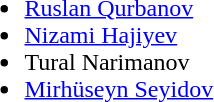<table>
<tr>
<td><strong></strong><br><ul><li><a href='#'>Ruslan Qurbanov</a></li><li><a href='#'>Nizami Hajiyev</a></li><li>Tural Narimanov</li><li><a href='#'>Mirhüseyn Seyidov</a></li></ul></td>
</tr>
</table>
